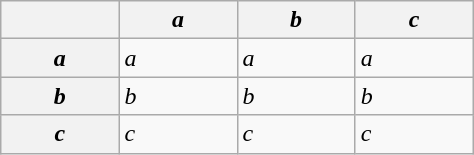<table class="wikitable" style="width: 25%">
<tr>
<th></th>
<th><em>a</em></th>
<th><em>b</em></th>
<th><em>c</em></th>
</tr>
<tr>
<th><em>a</em></th>
<td><em>a</em></td>
<td><em>a</em></td>
<td><em>a</em></td>
</tr>
<tr>
<th><em>b</em></th>
<td><em>b</em></td>
<td><em>b</em></td>
<td><em>b</em></td>
</tr>
<tr>
<th><em>c</em></th>
<td><em>c</em></td>
<td><em>c</em></td>
<td><em>c</em></td>
</tr>
</table>
